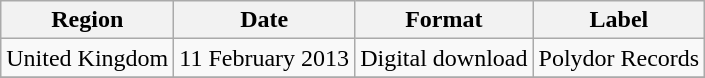<table class=wikitable>
<tr>
<th>Region</th>
<th>Date</th>
<th>Format</th>
<th>Label</th>
</tr>
<tr>
<td>United Kingdom</td>
<td>11 February 2013</td>
<td>Digital download</td>
<td>Polydor Records</td>
</tr>
<tr>
</tr>
</table>
